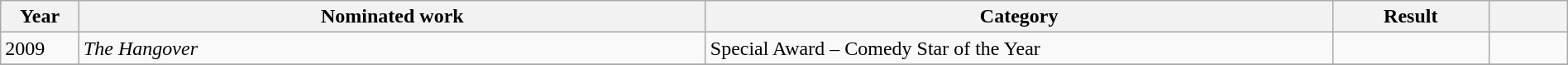<table class="wikitable" style="width:100%;">
<tr>
<th width=5%>Year</th>
<th style="width:40%;">Nominated work</th>
<th style="width:40%;">Category</th>
<th style="width:10%;">Result</th>
<th width=5%></th>
</tr>
<tr>
<td>2009</td>
<td><em>The Hangover</em></td>
<td>Special Award – Comedy Star of the Year</td>
<td></td>
<td style="text-align:center;"></td>
</tr>
<tr>
</tr>
</table>
